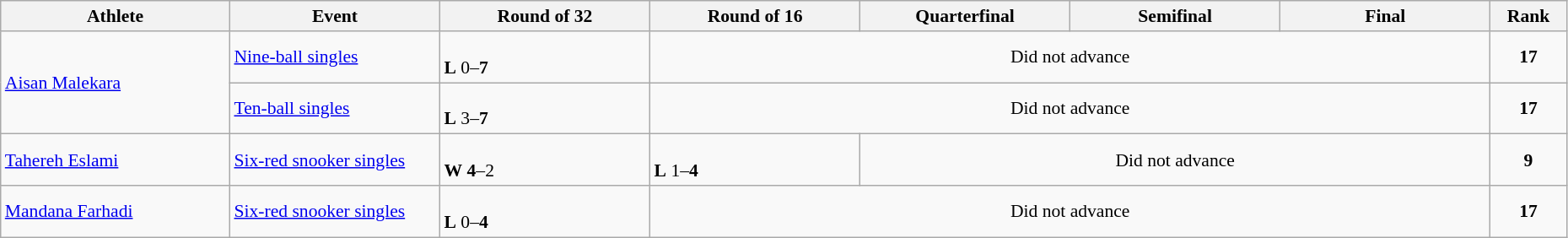<table class="wikitable" width="98%" style="text-align:left; font-size:90%">
<tr>
<th width="12%">Athlete</th>
<th width="11%">Event</th>
<th width="11%">Round of 32</th>
<th width="11%">Round of 16</th>
<th width="11%">Quarterfinal</th>
<th width="11%">Semifinal</th>
<th width="11%">Final</th>
<th width="4%">Rank</th>
</tr>
<tr>
<td rowspan=2><a href='#'>Aisan Malekara</a></td>
<td><a href='#'>Nine-ball singles</a></td>
<td><br><strong>L</strong> 0–<strong>7</strong></td>
<td colspan=4 align=center>Did not advance</td>
<td align=center><strong>17</strong></td>
</tr>
<tr>
<td><a href='#'>Ten-ball singles</a></td>
<td><br><strong>L</strong> 3–<strong>7</strong></td>
<td colspan=4 align=center>Did not advance</td>
<td align=center><strong>17</strong></td>
</tr>
<tr>
<td><a href='#'>Tahereh Eslami</a></td>
<td><a href='#'>Six-red snooker singles</a></td>
<td><br><strong>W</strong> <strong>4</strong>–2</td>
<td><br><strong>L</strong> 1–<strong>4</strong></td>
<td colspan=3 align=center>Did not advance</td>
<td align=center><strong>9</strong></td>
</tr>
<tr>
<td><a href='#'>Mandana Farhadi</a></td>
<td><a href='#'>Six-red snooker singles</a></td>
<td><br><strong>L</strong> 0–<strong>4</strong></td>
<td colspan=4 align=center>Did not advance</td>
<td align=center><strong>17</strong></td>
</tr>
</table>
